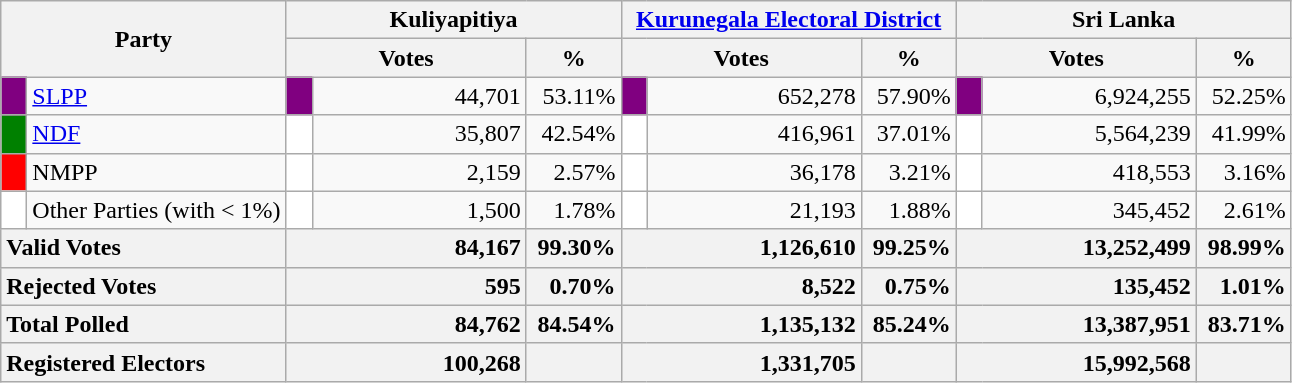<table class="wikitable">
<tr>
<th colspan="2" width="144px"rowspan="2">Party</th>
<th colspan="3" width="216px">Kuliyapitiya</th>
<th colspan="3" width="216px"><a href='#'>Kurunegala Electoral District</a></th>
<th colspan="3" width="216px">Sri Lanka</th>
</tr>
<tr>
<th colspan="2" width="144px">Votes</th>
<th>%</th>
<th colspan="2" width="144px">Votes</th>
<th>%</th>
<th colspan="2" width="144px">Votes</th>
<th>%</th>
</tr>
<tr>
<td style="background-color:purple;" width="10px"></td>
<td style="text-align:left;"><a href='#'>SLPP</a></td>
<td style="background-color:purple;" width="10px"></td>
<td style="text-align:right;">44,701</td>
<td style="text-align:right;">53.11%</td>
<td style="background-color:purple;" width="10px"></td>
<td style="text-align:right;">652,278</td>
<td style="text-align:right;">57.90%</td>
<td style="background-color:purple;" width="10px"></td>
<td style="text-align:right;">6,924,255</td>
<td style="text-align:right;">52.25%</td>
</tr>
<tr>
<td style="background-color:green;" width="10px"></td>
<td style="text-align:left;"><a href='#'>NDF</a></td>
<td style="background-color:white;" width="10px"></td>
<td style="text-align:right;">35,807</td>
<td style="text-align:right;">42.54%</td>
<td style="background-color:white;" width="10px"></td>
<td style="text-align:right;">416,961</td>
<td style="text-align:right;">37.01%</td>
<td style="background-color:white;" width="10px"></td>
<td style="text-align:right;">5,564,239</td>
<td style="text-align:right;">41.99%</td>
</tr>
<tr>
<td style="background-color:red;" width="10px"></td>
<td style="text-align:left;">NMPP</td>
<td style="background-color:white;" width="10px"></td>
<td style="text-align:right;">2,159</td>
<td style="text-align:right;">2.57%</td>
<td style="background-color:white;" width="10px"></td>
<td style="text-align:right;">36,178</td>
<td style="text-align:right;">3.21%</td>
<td style="background-color:white;" width="10px"></td>
<td style="text-align:right;">418,553</td>
<td style="text-align:right;">3.16%</td>
</tr>
<tr>
<td style="background-color:white;" width="10px"></td>
<td style="text-align:left;">Other Parties (with < 1%)</td>
<td style="background-color:white;" width="10px"></td>
<td style="text-align:right;">1,500</td>
<td style="text-align:right;">1.78%</td>
<td style="background-color:white;" width="10px"></td>
<td style="text-align:right;">21,193</td>
<td style="text-align:right;">1.88%</td>
<td style="background-color:white;" width="10px"></td>
<td style="text-align:right;">345,452</td>
<td style="text-align:right;">2.61%</td>
</tr>
<tr>
<th colspan="2" width="144px"style="text-align:left;">Valid Votes</th>
<th style="text-align:right;"colspan="2" width="144px">84,167</th>
<th style="text-align:right;">99.30%</th>
<th style="text-align:right;"colspan="2" width="144px">1,126,610</th>
<th style="text-align:right;">99.25%</th>
<th style="text-align:right;"colspan="2" width="144px">13,252,499</th>
<th style="text-align:right;">98.99%</th>
</tr>
<tr>
<th colspan="2" width="144px"style="text-align:left;">Rejected Votes</th>
<th style="text-align:right;"colspan="2" width="144px">595</th>
<th style="text-align:right;">0.70%</th>
<th style="text-align:right;"colspan="2" width="144px">8,522</th>
<th style="text-align:right;">0.75%</th>
<th style="text-align:right;"colspan="2" width="144px">135,452</th>
<th style="text-align:right;">1.01%</th>
</tr>
<tr>
<th colspan="2" width="144px"style="text-align:left;">Total Polled</th>
<th style="text-align:right;"colspan="2" width="144px">84,762</th>
<th style="text-align:right;">84.54%</th>
<th style="text-align:right;"colspan="2" width="144px">1,135,132</th>
<th style="text-align:right;">85.24%</th>
<th style="text-align:right;"colspan="2" width="144px">13,387,951</th>
<th style="text-align:right;">83.71%</th>
</tr>
<tr>
<th colspan="2" width="144px"style="text-align:left;">Registered Electors</th>
<th style="text-align:right;"colspan="2" width="144px">100,268</th>
<th></th>
<th style="text-align:right;"colspan="2" width="144px">1,331,705</th>
<th></th>
<th style="text-align:right;"colspan="2" width="144px">15,992,568</th>
<th></th>
</tr>
</table>
